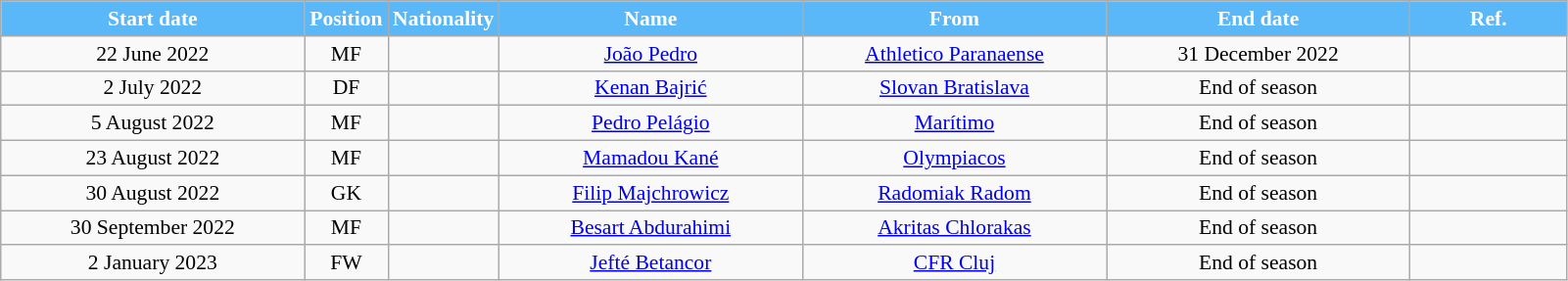<table class="wikitable"  style="text-align:center; font-size:90%; ">
<tr>
<th style="background:#5BB8F8; color:white; width:200px;">Start date</th>
<th style="background:#5BB8F8; color:white; width:50px;">Position</th>
<th style="background:#5BB8F8; color:white; width:50px;">Nationality</th>
<th style="background:#5BB8F8; color:white; width:200px;">Name</th>
<th style="background:#5BB8F8; color:white; width:200px;">From</th>
<th style="background:#5BB8F8; color:white; width:200px;">End date</th>
<th style="background:#5BB8F8; color:white; width:100px;">Ref.</th>
</tr>
<tr>
<td>22 June 2022</td>
<td>MF</td>
<td></td>
<td><a href='#'>João Pedro</a></td>
<td><a href='#'>Athletico Paranaense</a></td>
<td>31 December 2022</td>
<td></td>
</tr>
<tr>
<td>2 July 2022</td>
<td>DF</td>
<td></td>
<td><a href='#'>Kenan Bajrić</a></td>
<td><a href='#'>Slovan Bratislava</a></td>
<td>End of season</td>
<td></td>
</tr>
<tr>
<td>5 August 2022</td>
<td>MF</td>
<td></td>
<td><a href='#'>Pedro Pelágio</a></td>
<td><a href='#'>Marítimo</a></td>
<td>End of season</td>
<td></td>
</tr>
<tr>
<td>23 August 2022</td>
<td>MF</td>
<td></td>
<td><a href='#'>Mamadou Kané</a></td>
<td><a href='#'>Olympiacos</a></td>
<td>End of season</td>
<td></td>
</tr>
<tr>
<td>30 August 2022</td>
<td>GK</td>
<td></td>
<td><a href='#'>Filip Majchrowicz</a></td>
<td><a href='#'>Radomiak Radom</a></td>
<td>End of season</td>
<td></td>
</tr>
<tr>
<td>30 September 2022</td>
<td>MF</td>
<td></td>
<td><a href='#'>Besart Abdurahimi</a></td>
<td><a href='#'>Akritas Chlorakas</a></td>
<td>End of season</td>
<td></td>
</tr>
<tr>
<td>2 January 2023</td>
<td>FW</td>
<td></td>
<td><a href='#'>Jefté Betancor</a></td>
<td><a href='#'>CFR Cluj</a></td>
<td>End of season</td>
<td></td>
</tr>
</table>
